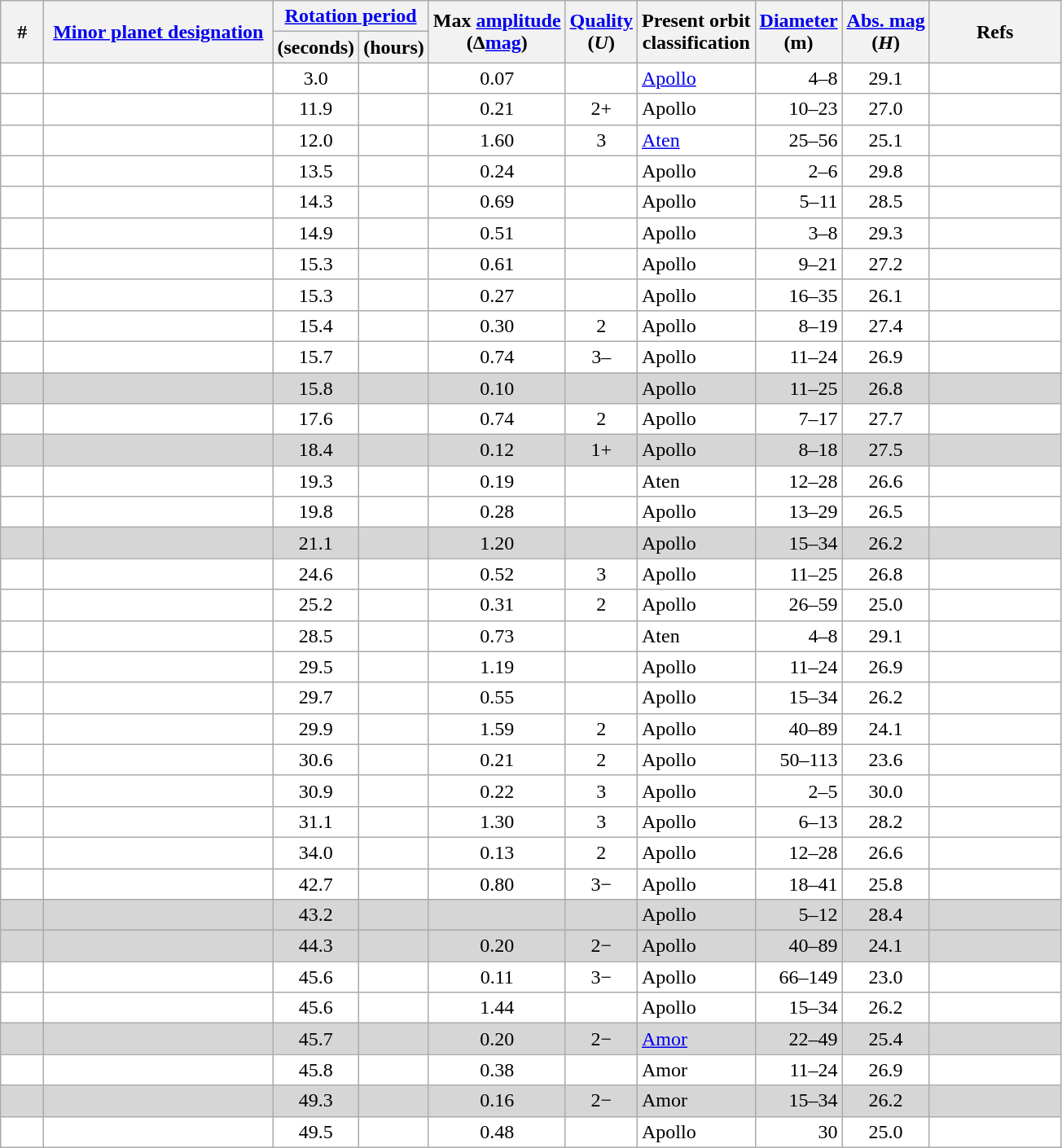<table class="wikitable sortable" style="text-align: center;">
<tr>
<th class="unsortable" width=28 rowspan=2>#</th>
<th width=180 rowspan=2><a href='#'>Minor planet designation</a></th>
<th colspan=2><a href='#'>Rotation period</a></th>
<th rowspan=2>Max <a href='#'>amplitude</a><br>(Δ<a href='#'>mag</a>)</th>
<th rowspan=2><a href='#'>Quality</a><br>(<em>U</em>)</th>
<th rowspan=2>Present orbit<br>classification</th>
<th rowspan=2><a href='#'>Diameter</a><br>(m)</th>
<th rowspan=2><a href='#'>Abs. mag</a><br>(<em>H</em>)</th>
<th rowspan=2 class="unsortable" width=100>Refs</th>
</tr>
<tr>
<th>(seconds)</th>
<th>(hours)</th>
</tr>
<tr id="2020 HS7" bgcolor=white>
<td></td>
<td align=left><strong></strong></td>
<td>3.0</td>
<td align=left></td>
<td>0.07</td>
<td></td>
<td align=left><a href='#'>Apollo</a></td>
<td align=right>4–8</td>
<td>29.1</td>
<td align=left> </td>
</tr>
<tr id="2017 QG18" bgcolor=white>
<td></td>
<td align=left></td>
<td>11.9</td>
<td align=left></td>
<td>0.21</td>
<td>2+</td>
<td align=left>Apollo</td>
<td align=right>10–23</td>
<td>27.0</td>
<td align=left></td>
</tr>
<tr id="2019 BE5" bgcolor=white>
<td></td>
<td align=left><strong></strong></td>
<td>12.0</td>
<td align=left></td>
<td>1.60</td>
<td>3</td>
<td align=left><a href='#'>Aten</a></td>
<td align=right>25–56</td>
<td>25.1</td>
<td align=left></td>
</tr>
<tr id="2021 CC7" bgcolor=white>
<td></td>
<td align=left></td>
<td>13.5</td>
<td align=left></td>
<td>0.24</td>
<td></td>
<td align=left>Apollo</td>
<td align=right>2–6</td>
<td>29.8</td>
<td align=left> </td>
</tr>
<tr id="2021 CA6" bgcolor=white>
<td></td>
<td align=left></td>
<td>14.3</td>
<td align=left></td>
<td>0.69</td>
<td></td>
<td align=left>Apollo</td>
<td align=right>5–11</td>
<td>28.5</td>
<td align=left> </td>
</tr>
<tr id="2021 UF12" bgcolor=white>
<td></td>
<td align=left></td>
<td>14.9</td>
<td align=left></td>
<td>0.51</td>
<td></td>
<td align=left>Apollo</td>
<td align=right>3–8</td>
<td>29.3</td>
<td align=left> </td>
</tr>
<tr id="2021 TY14" bgcolor=white>
<td></td>
<td align=left></td>
<td>15.3</td>
<td align=left></td>
<td>0.61</td>
<td></td>
<td align=left>Apollo</td>
<td align=right>9–21</td>
<td>27.2</td>
<td align=left> </td>
</tr>
<tr id="2021 CG" bgcolor=white>
<td></td>
<td align=left></td>
<td>15.3</td>
<td align=left></td>
<td>0.27</td>
<td></td>
<td align=left>Apollo</td>
<td align=right>16–35</td>
<td>26.1</td>
<td align=left> </td>
</tr>
<tr id="2017 FK" bgcolor=white>
<td></td>
<td align=left></td>
<td>15.4</td>
<td align=left></td>
<td>0.30</td>
<td>2</td>
<td align=left>Apollo</td>
<td align=right>8–19</td>
<td>27.4</td>
<td align=left></td>
</tr>
<tr id="2021 HN" bgcolor=white>
<td></td>
<td align=left></td>
<td>15.7</td>
<td align=left></td>
<td>0.74</td>
<td>3–</td>
<td align=left>Apollo</td>
<td align=right>11–24</td>
<td>26.9</td>
<td align=left></td>
</tr>
<tr id="2014 RC" bgcolor=#d6d6d6>
<td></td>
<td align=left><strong></strong></td>
<td>15.8</td>
<td align=left></td>
<td>0.10</td>
<td></td>
<td align=left>Apollo</td>
<td align=right>11–25</td>
<td>26.8</td>
<td align=left></td>
</tr>
<tr id="2015 SV6" bgcolor=white>
<td></td>
<td align=left></td>
<td>17.6</td>
<td align=left></td>
<td>0.74</td>
<td>2</td>
<td align=left>Apollo</td>
<td align=right>7–17</td>
<td>27.7</td>
<td align=left></td>
</tr>
<tr id="2016 MA" bgcolor=#d6d6d6>
<td></td>
<td align=left></td>
<td>18.4</td>
<td align=left></td>
<td>0.12</td>
<td>1+</td>
<td align=left>Apollo</td>
<td align=right>8–18</td>
<td>27.5</td>
<td align=left></td>
</tr>
<tr id="2021 GQ10" bgcolor=white>
<td></td>
<td align=left></td>
<td>19.3</td>
<td align=left></td>
<td>0.19</td>
<td></td>
<td align=left>Aten</td>
<td align=right>12–28</td>
<td>26.6</td>
<td align=left> </td>
</tr>
<tr id="2020 PY2" bgcolor=white>
<td></td>
<td align=left></td>
<td>19.8</td>
<td align=left></td>
<td>0.28</td>
<td></td>
<td align=left>Apollo</td>
<td align=right>13–29</td>
<td>26.5</td>
<td align=left> </td>
</tr>
<tr id="2021 UW1" bgcolor=#d6d6d6>
<td></td>
<td align=left></td>
<td>21.1</td>
<td align=left></td>
<td>1.20</td>
<td></td>
<td align=left>Apollo</td>
<td align=right>15–34</td>
<td>26.2</td>
<td align=left> </td>
</tr>
<tr id="2010 JL88" bgcolor=white>
<td></td>
<td align=left><strong></strong></td>
<td>24.6</td>
<td align=left></td>
<td>0.52</td>
<td>3</td>
<td align=left>Apollo</td>
<td align=right>11–25</td>
<td>26.8</td>
<td align=left></td>
</tr>
<tr id="2017 EE4" bgcolor=white>
<td></td>
<td align=left></td>
<td>25.2</td>
<td align=left></td>
<td>0.31</td>
<td>2</td>
<td align=left>Apollo</td>
<td align=right>26–59</td>
<td>25.0</td>
<td align=left></td>
</tr>
<tr id="2020 SW" bgcolor=white>
<td></td>
<td align=left><strong></strong></td>
<td>28.5</td>
<td align=left></td>
<td>0.73</td>
<td></td>
<td align=left>Aten</td>
<td align=right>4–8</td>
<td>29.1</td>
<td align=left> </td>
</tr>
<tr id="2020 TD8" bgcolor=white>
<td></td>
<td align=left></td>
<td>29.5</td>
<td align=left></td>
<td>1.19</td>
<td></td>
<td align=left>Apollo</td>
<td align=right>11–24</td>
<td>26.9</td>
<td align=left> </td>
</tr>
<tr id="2018 UD3" bgcolor=white>
<td></td>
<td align=left></td>
<td>29.7</td>
<td align=left></td>
<td>0.55</td>
<td></td>
<td align=left>Apollo</td>
<td align=right>15–34</td>
<td>26.2</td>
<td align=left> </td>
</tr>
<tr id="2017 EK" bgcolor=white>
<td></td>
<td align=left></td>
<td>29.9</td>
<td align=left></td>
<td>1.59</td>
<td>2</td>
<td align=left>Apollo</td>
<td align=right>40–89</td>
<td>24.1</td>
<td align=left></td>
</tr>
<tr id="2016 AD166" bgcolor=white>
<td></td>
<td align=left></td>
<td>30.6</td>
<td align=left></td>
<td>0.21</td>
<td>2</td>
<td align=left>Apollo</td>
<td align=right>50–113</td>
<td>23.6</td>
<td align=left></td>
</tr>
<tr id="2010 WA" bgcolor=white>
<td></td>
<td align=left></td>
<td>30.9</td>
<td align=left></td>
<td>0.22</td>
<td>3</td>
<td align=left>Apollo</td>
<td align=right>2–5</td>
<td>30.0</td>
<td align=left></td>
</tr>
<tr id="2017 UK8" bgcolor=white>
<td></td>
<td align=left></td>
<td>31.1</td>
<td align=left></td>
<td>1.30</td>
<td>3</td>
<td align=left>Apollo</td>
<td align=right>6–13</td>
<td>28.2</td>
<td align=left></td>
</tr>
<tr id="2016 GE1" bgcolor=white>
<td></td>
<td align=left></td>
<td>34.0</td>
<td align=left></td>
<td>0.13</td>
<td>2</td>
<td align=left>Apollo</td>
<td align=right>12–28</td>
<td>26.6</td>
<td align=left></td>
</tr>
<tr id="2008 HJ" bgcolor=white>
<td></td>
<td align=left><strong></strong></td>
<td>42.7</td>
<td align=left></td>
<td>0.80</td>
<td>3−</td>
<td align=left>Apollo</td>
<td align=right>18–41</td>
<td>25.8</td>
<td align=left></td>
</tr>
<tr id="2009 TM8" bgcolor=#d6d6d6>
<td></td>
<td align=left></td>
<td>43.2</td>
<td align=left></td>
<td></td>
<td></td>
<td align=left>Apollo</td>
<td align=right>5–12</td>
<td>28.4</td>
<td align=left></td>
</tr>
<tr id="2016 AO131" bgcolor=#d6d6d6>
<td></td>
<td align=left></td>
<td>44.3</td>
<td align=left></td>
<td>0.20</td>
<td>2−</td>
<td align=left>Apollo</td>
<td align=right>40–89</td>
<td>24.1</td>
<td align=left></td>
</tr>
<tr id="2016 GS2" bgcolor=white>
<td></td>
<td align=left></td>
<td>45.6</td>
<td align=left></td>
<td>0.11</td>
<td>3−</td>
<td align=left>Apollo</td>
<td align=right>66–149</td>
<td>23.0</td>
<td align=left></td>
</tr>
<tr id="2020 KK7" bgcolor=white>
<td></td>
<td align=left></td>
<td>45.6</td>
<td align=left></td>
<td>1.44</td>
<td></td>
<td align=left>Apollo</td>
<td align=right>15–34</td>
<td>26.2</td>
<td align=left> </td>
</tr>
<tr id="2015 SU" bgcolor=#d6d6d6>
<td></td>
<td align=left></td>
<td>45.7</td>
<td align=left></td>
<td>0.20</td>
<td>2−</td>
<td align=left><a href='#'>Amor</a></td>
<td align=right>22–49</td>
<td>25.4</td>
<td align=left></td>
</tr>
<tr id="2020 HT7" bgcolor=white>
<td></td>
<td align=left></td>
<td>45.8</td>
<td align=left></td>
<td>0.38</td>
<td></td>
<td align=left>Amor</td>
<td align=right>11–24</td>
<td>26.9</td>
<td align=left> </td>
</tr>
<tr id="2014 TP57" bgcolor=#d6d6d6>
<td></td>
<td align=left></td>
<td>49.3</td>
<td align=left></td>
<td>0.16</td>
<td>2−</td>
<td align=left>Amor</td>
<td align=right>15–34</td>
<td>26.2</td>
<td align=left></td>
</tr>
<tr id="2021 DW1" bgcolor=white>
<td></td>
<td align=left><strong></strong></td>
<td>49.5</td>
<td align=left></td>
<td>0.48</td>
<td></td>
<td align=left>Apollo</td>
<td align=right>30</td>
<td>25.0</td>
<td align=left> </td>
</tr>
</table>
